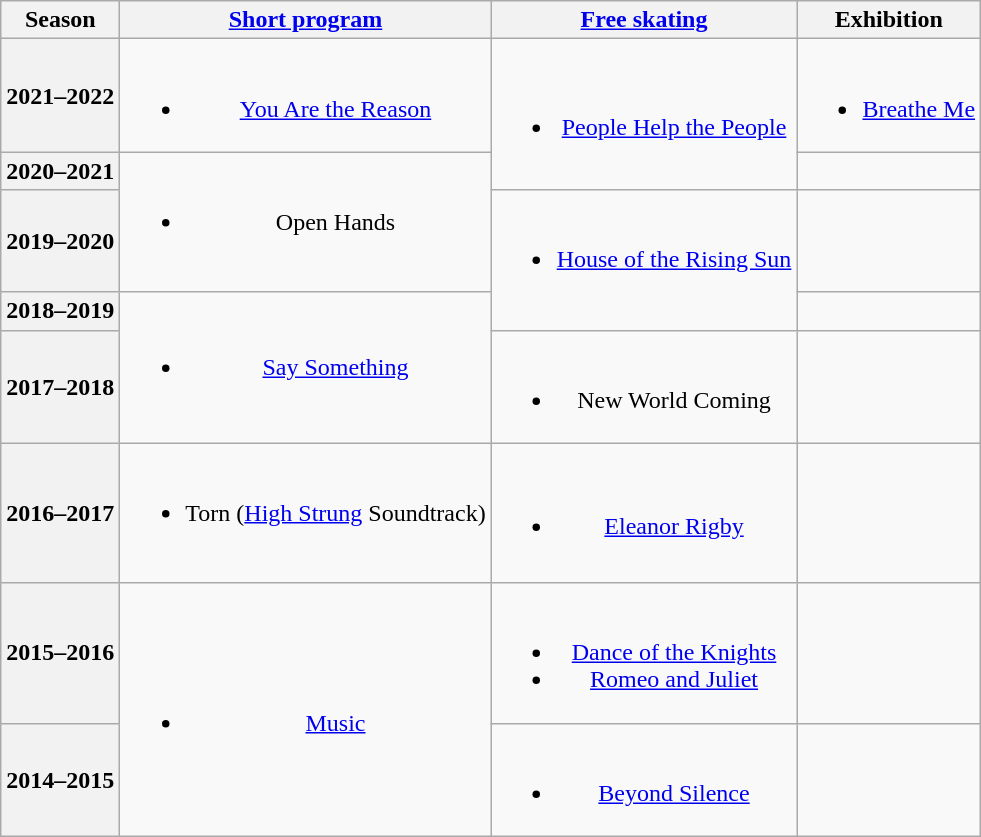<table class=wikitable style=text-align:center>
<tr>
<th>Season</th>
<th><a href='#'>Short program</a></th>
<th><a href='#'>Free skating</a></th>
<th>Exhibition</th>
</tr>
<tr>
<th>2021–2022 <br> </th>
<td><br><ul><li><a href='#'>You Are the Reason</a> <br></li></ul></td>
<td rowspan=2><br><ul><li><a href='#'>People Help the People</a> <br></li></ul></td>
<td><br><ul><li><a href='#'>Breathe Me</a> <br></li></ul></td>
</tr>
<tr>
<th>2020–2021 <br> </th>
<td rowspan=2><br><ul><li>Open Hands <br> <br></li></ul></td>
<td></td>
</tr>
<tr>
<th>2019–2020 <br> </th>
<td rowspan=2><br><ul><li><a href='#'>House of the Rising Sun</a> <br> <br></li></ul></td>
<td></td>
</tr>
<tr>
<th>2018–2019 <br> </th>
<td rowspan=2><br><ul><li><a href='#'>Say Something</a> <br> <br></li></ul></td>
<td></td>
</tr>
<tr>
<th>2017–2018 <br> </th>
<td><br><ul><li>New World Coming <br></li></ul></td>
<td></td>
</tr>
<tr>
<th>2016–2017 <br> </th>
<td><br><ul><li>Torn (<a href='#'>High Strung</a> Soundtrack) <br> <br></li></ul></td>
<td><br><ul><li><a href='#'>Eleanor Rigby</a> <br></li></ul></td>
<td></td>
</tr>
<tr>
<th>2015–2016 <br> </th>
<td rowspan=2><br><ul><li><a href='#'>Music</a> <br></li></ul></td>
<td><br><ul><li><a href='#'>Dance of the Knights</a> <br></li><li><a href='#'>Romeo and Juliet</a> <br></li></ul></td>
<td></td>
</tr>
<tr>
<th>2014–2015 <br> </th>
<td><br><ul><li><a href='#'>Beyond Silence</a> <br></li></ul></td>
<td></td>
</tr>
</table>
